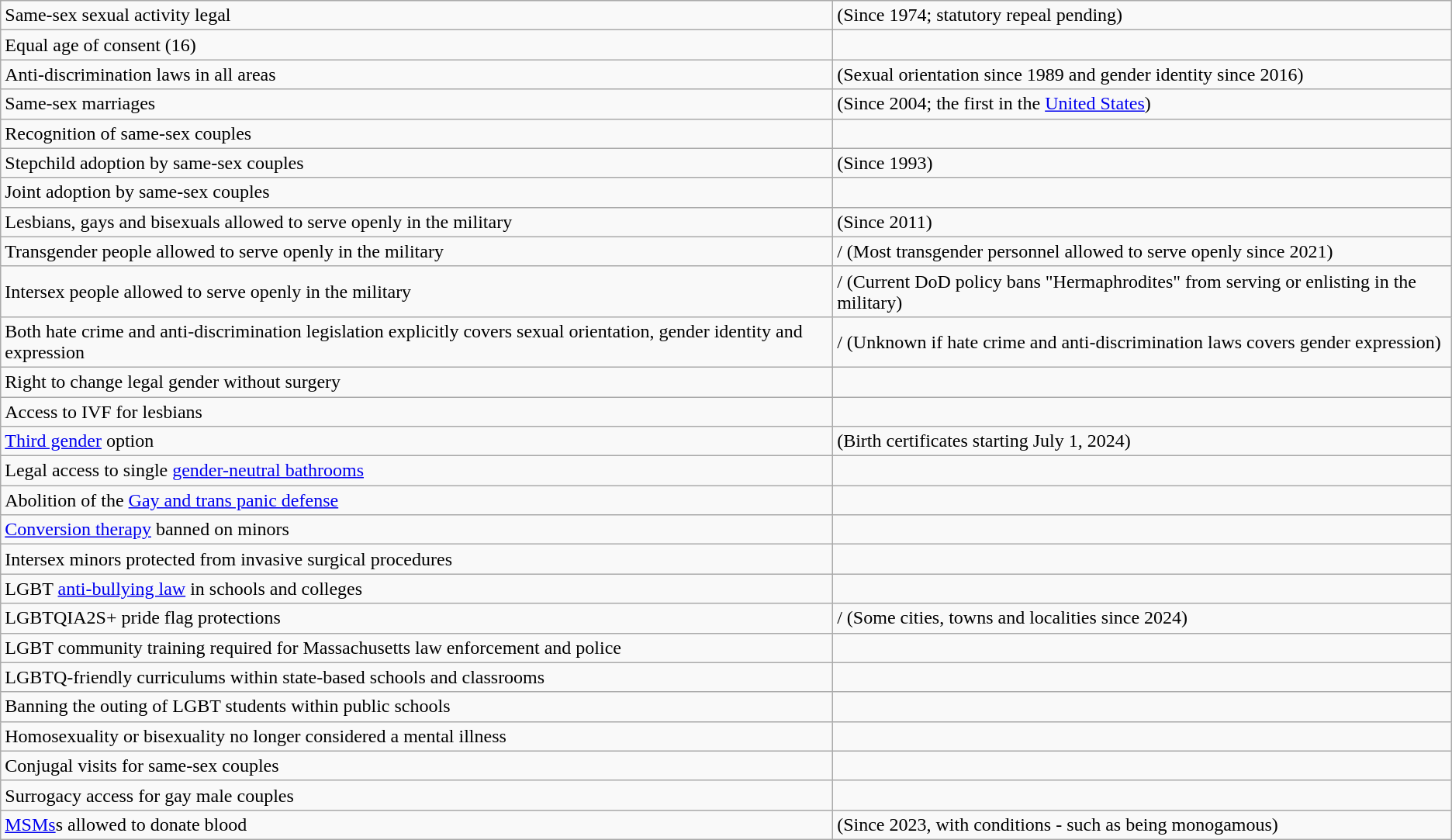<table class="wikitable">
<tr>
<td>Same-sex sexual activity legal</td>
<td> (Since 1974; statutory repeal pending)</td>
</tr>
<tr>
<td>Equal age of consent (16)</td>
<td></td>
</tr>
<tr>
<td>Anti-discrimination laws in all areas</td>
<td> (Sexual orientation since 1989 and gender identity since 2016)</td>
</tr>
<tr>
<td>Same-sex marriages</td>
<td> (Since 2004; the first in the <a href='#'>United States</a>)</td>
</tr>
<tr>
<td>Recognition of same-sex couples</td>
<td></td>
</tr>
<tr>
<td>Stepchild adoption by same-sex couples</td>
<td> (Since 1993)</td>
</tr>
<tr>
<td>Joint adoption by same-sex couples</td>
<td></td>
</tr>
<tr>
<td>Lesbians, gays and bisexuals allowed to serve openly in the military</td>
<td> (Since 2011)</td>
</tr>
<tr>
<td>Transgender people allowed to serve openly in the military</td>
<td>/ (Most transgender personnel allowed to serve openly since 2021)</td>
</tr>
<tr>
<td>Intersex people allowed to serve openly in the military</td>
<td>/ (Current DoD policy bans "Hermaphrodites" from serving or enlisting in the military)</td>
</tr>
<tr>
<td>Both hate crime and anti-discrimination legislation explicitly covers sexual orientation, gender identity and expression</td>
<td>/ (Unknown if hate crime and anti-discrimination laws covers gender expression)</td>
</tr>
<tr>
<td>Right to change legal gender without surgery</td>
<td></td>
</tr>
<tr>
<td>Access to IVF for lesbians</td>
<td></td>
</tr>
<tr>
<td><a href='#'>Third gender</a> option</td>
<td> (Birth certificates starting July 1, 2024)</td>
</tr>
<tr>
<td>Legal access to single <a href='#'>gender-neutral bathrooms</a></td>
<td></td>
</tr>
<tr>
<td>Abolition of the <a href='#'>Gay and trans panic defense</a></td>
<td></td>
</tr>
<tr>
<td><a href='#'>Conversion therapy</a> banned on minors</td>
<td></td>
</tr>
<tr>
<td>Intersex minors protected from invasive surgical procedures</td>
<td></td>
</tr>
<tr>
<td>LGBT <a href='#'>anti-bullying law</a> in schools and colleges</td>
<td></td>
</tr>
<tr>
<td>LGBTQIA2S+ pride flag protections</td>
<td>/ (Some cities, towns and localities since 2024)</td>
</tr>
<tr>
<td>LGBT community training required for Massachusetts law enforcement and police</td>
<td></td>
</tr>
<tr>
<td>LGBTQ-friendly curriculums within state-based schools and classrooms</td>
<td></td>
</tr>
<tr>
<td>Banning the outing of LGBT students within public schools</td>
<td></td>
</tr>
<tr>
<td>Homosexuality or bisexuality no longer considered a mental illness</td>
<td></td>
</tr>
<tr>
<td>Conjugal visits for same-sex couples</td>
<td></td>
</tr>
<tr>
<td>Surrogacy access for gay male couples</td>
<td></td>
</tr>
<tr>
<td><a href='#'>MSMs</a>s allowed to donate blood</td>
<td> (Since 2023, with conditions - such as being monogamous)</td>
</tr>
</table>
